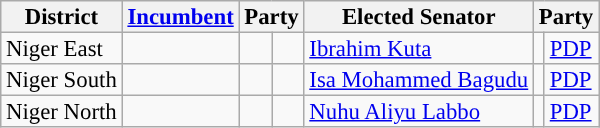<table class="sortable wikitable" style="font-size:95%;line-height:14px;">
<tr>
<th class="unsortable">District</th>
<th class="unsortable"><a href='#'>Incumbent</a></th>
<th colspan="2">Party</th>
<th class="unsortable">Elected Senator</th>
<th colspan="2">Party</th>
</tr>
<tr>
<td>Niger East</td>
<td></td>
<td></td>
<td></td>
<td><a href='#'>Ibrahim Kuta</a></td>
<td style="background:"></td>
<td><a href='#'>PDP</a></td>
</tr>
<tr>
<td>Niger South</td>
<td></td>
<td></td>
<td></td>
<td><a href='#'>Isa Mohammed Bagudu</a></td>
<td style="background:"></td>
<td><a href='#'>PDP</a></td>
</tr>
<tr>
<td>Niger North</td>
<td></td>
<td></td>
<td></td>
<td><a href='#'>Nuhu Aliyu Labbo</a></td>
<td style="background:"></td>
<td><a href='#'>PDP</a></td>
</tr>
</table>
